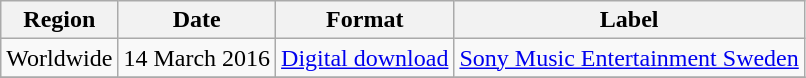<table class=wikitable>
<tr>
<th>Region</th>
<th>Date</th>
<th>Format</th>
<th>Label</th>
</tr>
<tr>
<td>Worldwide</td>
<td>14 March 2016</td>
<td><a href='#'>Digital download</a></td>
<td><a href='#'>Sony Music Entertainment Sweden</a></td>
</tr>
<tr>
</tr>
</table>
